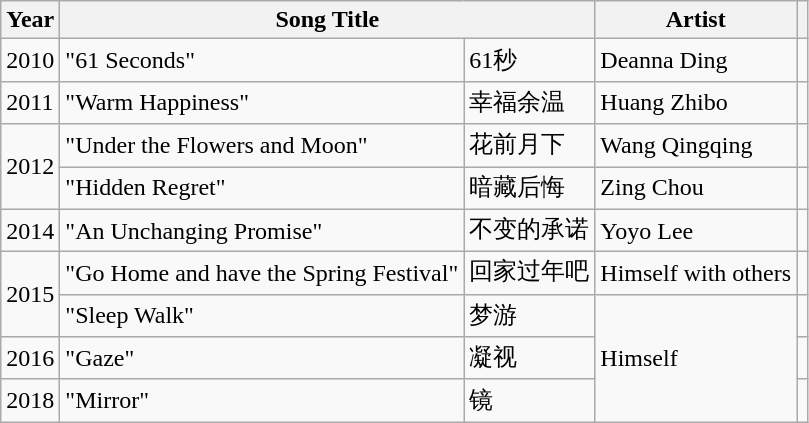<table class="wikitable sortable">
<tr>
<th>Year</th>
<th colspan=2>Song Title</th>
<th>Artist</th>
<th class="unsortable"></th>
</tr>
<tr>
<td>2010</td>
<td>"61 Seconds"</td>
<td>61秒</td>
<td>Deanna Ding</td>
<td></td>
</tr>
<tr>
<td>2011</td>
<td>"Warm Happiness"</td>
<td>幸福余温</td>
<td>Huang Zhibo</td>
<td></td>
</tr>
<tr>
<td rowspan=2>2012</td>
<td>"Under the Flowers and Moon"</td>
<td>花前月下</td>
<td>Wang Qingqing</td>
<td></td>
</tr>
<tr>
<td>"Hidden Regret"</td>
<td>暗藏后悔</td>
<td>Zing Chou</td>
<td></td>
</tr>
<tr>
<td>2014</td>
<td>"An Unchanging Promise"</td>
<td>不变的承诺</td>
<td>Yoyo Lee</td>
<td></td>
</tr>
<tr>
<td rowspan=2>2015</td>
<td>"Go Home and have the Spring Festival"</td>
<td>回家过年吧</td>
<td>Himself with others</td>
<td></td>
</tr>
<tr>
<td>"Sleep Walk"</td>
<td>梦游</td>
<td rowspan=3>Himself</td>
<td></td>
</tr>
<tr>
<td>2016</td>
<td>"Gaze"</td>
<td>凝视</td>
<td></td>
</tr>
<tr>
<td>2018</td>
<td>"Mirror"</td>
<td>镜</td>
<td></td>
</tr>
</table>
